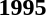<table>
<tr>
<td><strong>1995</strong><br></td>
</tr>
</table>
